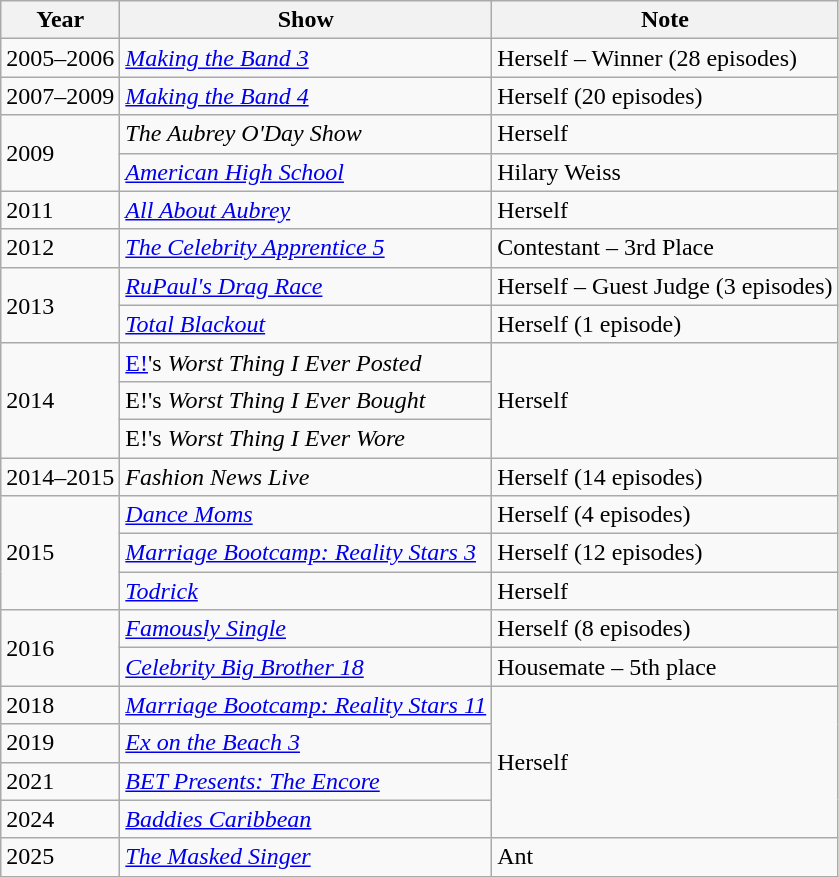<table class="wikitable">
<tr>
<th>Year</th>
<th>Show</th>
<th>Note</th>
</tr>
<tr>
<td>2005–2006</td>
<td><em><a href='#'>Making the Band 3</a></em></td>
<td>Herself – Winner (28 episodes)</td>
</tr>
<tr>
<td>2007–2009</td>
<td><em><a href='#'>Making the Band 4</a></em></td>
<td>Herself (20 episodes)</td>
</tr>
<tr>
<td rowspan=2>2009</td>
<td><em>The Aubrey O'Day Show</em></td>
<td>Herself</td>
</tr>
<tr>
<td><em><a href='#'>American High School</a></em></td>
<td>Hilary Weiss</td>
</tr>
<tr>
<td>2011</td>
<td><em><a href='#'>All About Aubrey</a></em></td>
<td>Herself</td>
</tr>
<tr>
<td>2012</td>
<td><em><a href='#'>The Celebrity Apprentice 5</a></em></td>
<td>Contestant – 3rd Place</td>
</tr>
<tr>
<td rowspan=2>2013</td>
<td><em><a href='#'>RuPaul's Drag Race</a></em></td>
<td>Herself – Guest Judge (3 episodes)</td>
</tr>
<tr>
<td><em><a href='#'>Total Blackout</a></em></td>
<td>Herself (1 episode)</td>
</tr>
<tr>
<td rowspan=3>2014</td>
<td><a href='#'>E!</a>'s <em>Worst Thing I Ever Posted</em></td>
<td rowspan="3">Herself</td>
</tr>
<tr>
<td>E!'s <em>Worst Thing I Ever Bought</em></td>
</tr>
<tr>
<td>E!'s <em>Worst Thing I Ever Wore</em></td>
</tr>
<tr>
<td>2014–2015</td>
<td><em>Fashion News Live</em></td>
<td>Herself (14 episodes)</td>
</tr>
<tr>
<td rowspan=3>2015</td>
<td><em><a href='#'>Dance Moms</a></em></td>
<td>Herself (4 episodes)</td>
</tr>
<tr>
<td><em><a href='#'>Marriage Bootcamp: Reality Stars 3</a></em></td>
<td>Herself (12 episodes)</td>
</tr>
<tr>
<td><em><a href='#'>Todrick</a></em></td>
<td>Herself</td>
</tr>
<tr>
<td rowspan=2>2016</td>
<td><em><a href='#'>Famously Single</a></em></td>
<td>Herself (8 episodes)</td>
</tr>
<tr>
<td><a href='#'><em>Celebrity Big Brother 18</em></a></td>
<td>Housemate – 5th place</td>
</tr>
<tr>
<td>2018</td>
<td><em><a href='#'>Marriage Bootcamp: Reality Stars 11</a></em></td>
<td rowspan=4>Herself</td>
</tr>
<tr>
<td>2019</td>
<td><em><a href='#'>Ex on the Beach 3</a></em></td>
</tr>
<tr>
<td>2021</td>
<td><em><a href='#'>BET Presents: The Encore</a></em></td>
</tr>
<tr>
<td>2024</td>
<td><em><a href='#'>Baddies Caribbean</a></em></td>
</tr>
<tr>
<td>2025</td>
<td><em><a href='#'>The Masked Singer</a></em></td>
<td>Ant</td>
</tr>
</table>
